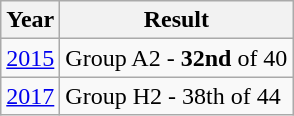<table class="wikitable">
<tr>
<th>Year</th>
<th>Result</th>
</tr>
<tr>
<td> <a href='#'>2015</a></td>
<td>Group A2 - <strong>32nd</strong> of 40</td>
</tr>
<tr>
<td> <a href='#'>2017</a></td>
<td>Group H2 - 38th of 44</td>
</tr>
</table>
